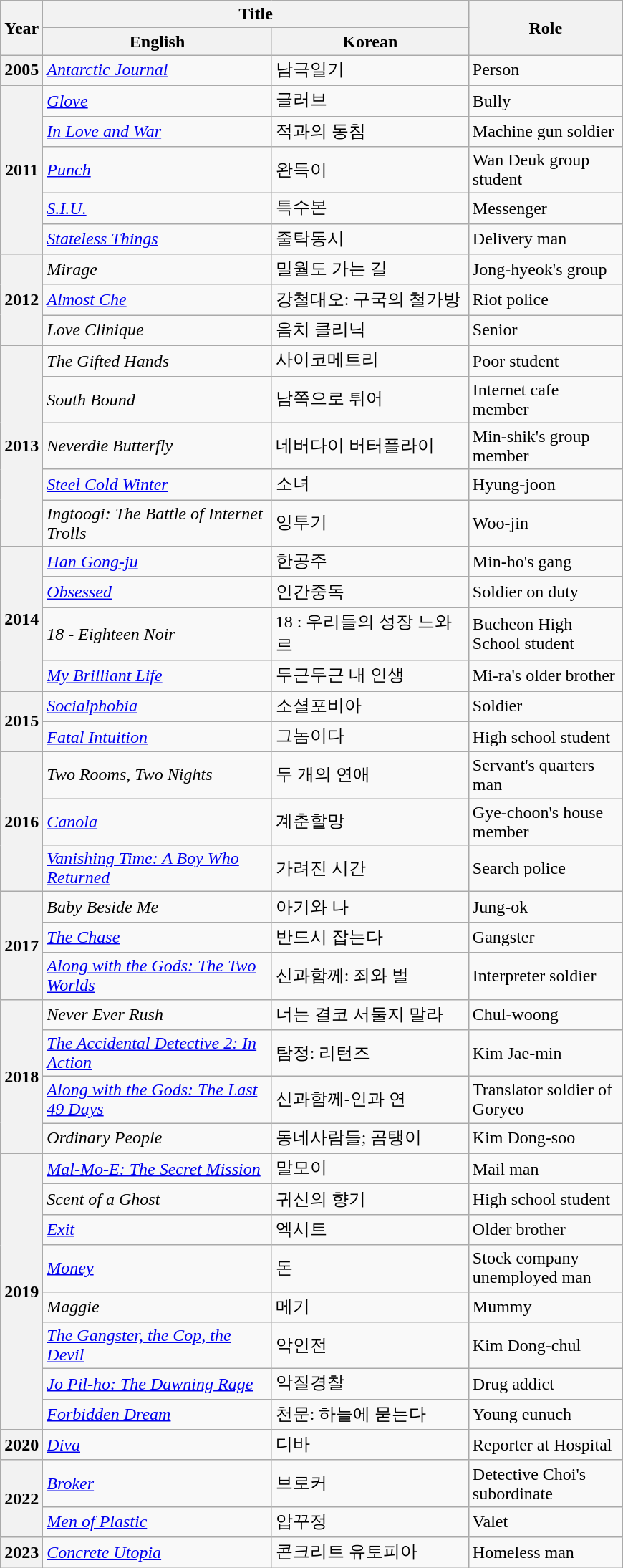<table class="wikitable sortable plainrowheaders">
<tr>
<th scope="col" rowspan="2">Year</th>
<th scope="col" colspan="2">Title</th>
<th scope="col" rowspan="2" style="width:8.5em;">Role</th>
</tr>
<tr>
<th scope="col" style="width:12.85em;">English</th>
<th scope="col" style="width:11em;">Korean</th>
</tr>
<tr>
<th scope="row">2005</th>
<td><em><a href='#'>Antarctic Journal</a></em></td>
<td>남극일기</td>
<td>Person</td>
</tr>
<tr>
<th Scope="row" rowspan=5>2011</th>
<td><em><a href='#'>Glove</a></em></td>
<td>글러브</td>
<td>Bully</td>
</tr>
<tr>
<td><em><a href='#'>In Love and War</a></em></td>
<td>적과의 동침</td>
<td>Machine gun soldier</td>
</tr>
<tr>
<td><em><a href='#'>Punch</a></em></td>
<td>완득이</td>
<td>Wan Deuk group student</td>
</tr>
<tr>
<td><em><a href='#'>S.I.U.</a></em></td>
<td>특수본</td>
<td>Messenger</td>
</tr>
<tr>
<td><em><a href='#'>Stateless Things</a></em></td>
<td>줄탁동시</td>
<td>Delivery man</td>
</tr>
<tr>
<th Scope="row" rowspan=3>2012</th>
<td><em>Mirage</em></td>
<td>밀월도 가는 길</td>
<td>Jong-hyeok's group</td>
</tr>
<tr>
<td><em><a href='#'>Almost Che</a></em></td>
<td>강철대오: 구국의 철가방</td>
<td>Riot police</td>
</tr>
<tr>
<td><em>Love Clinique</em></td>
<td>음치 클리닉</td>
<td>Senior</td>
</tr>
<tr>
<th Scope="row" rowspan=5>2013</th>
<td><em>The Gifted Hands</em></td>
<td>사이코메트리</td>
<td>Poor student</td>
</tr>
<tr>
<td><em>South Bound</em></td>
<td>남쪽으로 튀어</td>
<td>Internet cafe member</td>
</tr>
<tr>
<td><em>Neverdie Butterfly</em></td>
<td>네버다이 버터플라이</td>
<td>Min-shik's group member</td>
</tr>
<tr>
<td><em><a href='#'>Steel Cold Winter</a></em></td>
<td>소녀</td>
<td>Hyung-joon</td>
</tr>
<tr>
<td><em>Ingtoogi: The Battle of Internet Trolls</em></td>
<td>잉투기</td>
<td>Woo-jin</td>
</tr>
<tr>
<th Scope="row" rowspan=4>2014</th>
<td><em><a href='#'>Han Gong-ju</a></em></td>
<td>한공주</td>
<td>Min-ho's gang</td>
</tr>
<tr>
<td><em><a href='#'>Obsessed</a></em></td>
<td>인간중독</td>
<td>Soldier on duty</td>
</tr>
<tr>
<td><em>18 - Eighteen Noir</em></td>
<td>18 : 우리들의 성장 느와르</td>
<td>Bucheon High School student</td>
</tr>
<tr>
<td><em><a href='#'>My Brilliant Life</a></em></td>
<td>두근두근 내 인생</td>
<td>Mi-ra's older brother</td>
</tr>
<tr>
<th Scope="row" rowspan=2>2015</th>
<td><em><a href='#'>Socialphobia</a></em></td>
<td>소셜포비아</td>
<td>Soldier</td>
</tr>
<tr>
<td><em><a href='#'>Fatal Intuition</a></em></td>
<td>그놈이다</td>
<td>High school student</td>
</tr>
<tr>
<th Scope="row" rowspan=3>2016</th>
<td><em>Two Rooms, Two Nights</em></td>
<td>두 개의 연애</td>
<td>Servant's quarters man</td>
</tr>
<tr>
<td><em><a href='#'>Canola</a></em></td>
<td>계춘할망</td>
<td>Gye-choon's house member</td>
</tr>
<tr>
<td><em><a href='#'>Vanishing Time: A Boy Who Returned</a></em></td>
<td>가려진 시간</td>
<td>Search police</td>
</tr>
<tr>
<th Scope="row" rowspan=3>2017</th>
<td><em>Baby Beside Me</em></td>
<td>아기와 나</td>
<td>Jung-ok</td>
</tr>
<tr>
<td><em><a href='#'>The Chase</a></em></td>
<td>반드시 잡는다</td>
<td>Gangster</td>
</tr>
<tr>
<td><em><a href='#'>Along with the Gods: The Two Worlds</a></em></td>
<td>신과함께: 죄와 벌</td>
<td>Interpreter soldier</td>
</tr>
<tr>
<th Scope="row" rowspan=4>2018</th>
<td><em>Never Ever Rush</em></td>
<td>너는 결코 서둘지 말라</td>
<td>Chul-woong</td>
</tr>
<tr>
<td><em><a href='#'>The Accidental Detective 2: In Action</a></em></td>
<td>탐정: 리턴즈</td>
<td>Kim Jae-min</td>
</tr>
<tr>
<td><em><a href='#'>Along with the Gods: The Last 49 Days</a></em></td>
<td>신과함께-인과 연</td>
<td>Translator soldier of Goryeo</td>
</tr>
<tr>
<td><em>Ordinary People</em></td>
<td>동네사람들; 곰탱이</td>
<td>Kim Dong-soo</td>
</tr>
<tr>
<th Scope="row" rowspan=9>2019</th>
</tr>
<tr>
<td><em><a href='#'>Mal-Mo-E: The Secret Mission</a></em></td>
<td>말모이</td>
<td>Mail man</td>
</tr>
<tr>
<td><em>Scent of a Ghost</em></td>
<td>귀신의 향기</td>
<td>High school student</td>
</tr>
<tr>
<td><em><a href='#'>Exit</a></em></td>
<td>엑시트</td>
<td>Older brother</td>
</tr>
<tr>
<td><em><a href='#'>Money</a></em></td>
<td>돈</td>
<td>Stock company unemployed man</td>
</tr>
<tr>
<td><em>Maggie</em></td>
<td>메기</td>
<td>Mummy</td>
</tr>
<tr>
<td><em><a href='#'>The Gangster, the Cop, the Devil</a></em></td>
<td>악인전</td>
<td>Kim Dong-chul</td>
</tr>
<tr>
<td><em><a href='#'>Jo Pil-ho: The Dawning Rage</a></em></td>
<td>악질경찰</td>
<td>Drug addict</td>
</tr>
<tr>
<td><em><a href='#'>Forbidden Dream</a></em></td>
<td>천문: 하늘에 묻는다</td>
<td>Young eunuch</td>
</tr>
<tr>
<th Scope="row">2020</th>
<td><em><a href='#'>Diva</a></em></td>
<td>디바</td>
<td>Reporter at Hospital</td>
</tr>
<tr>
<th scope="row" rowspan="2">2022</th>
<td><em><a href='#'>Broker</a></em></td>
<td>브로커</td>
<td>Detective Choi's subordinate </td>
</tr>
<tr>
<td><em><a href='#'>Men of Plastic</a></em></td>
<td>압꾸정</td>
<td>Valet </td>
</tr>
<tr>
<th scope="row">2023</th>
<td><em><a href='#'>Concrete Utopia</a></em></td>
<td>콘크리트 유토피아</td>
<td>Homeless man</td>
</tr>
</table>
